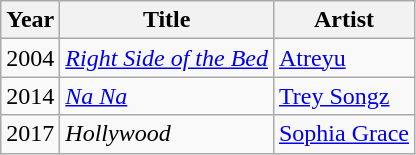<table class="wikitable sortable">
<tr>
<th>Year</th>
<th>Title</th>
<th>Artist</th>
</tr>
<tr>
<td>2004</td>
<td><em><a href='#'>Right Side of the Bed</a></em></td>
<td><a href='#'>Atreyu</a></td>
</tr>
<tr>
<td>2014</td>
<td><em><a href='#'>Na Na</a></em></td>
<td><a href='#'>Trey Songz</a></td>
</tr>
<tr>
<td>2017</td>
<td><em>Hollywood</em></td>
<td><a href='#'>Sophia Grace</a></td>
</tr>
</table>
